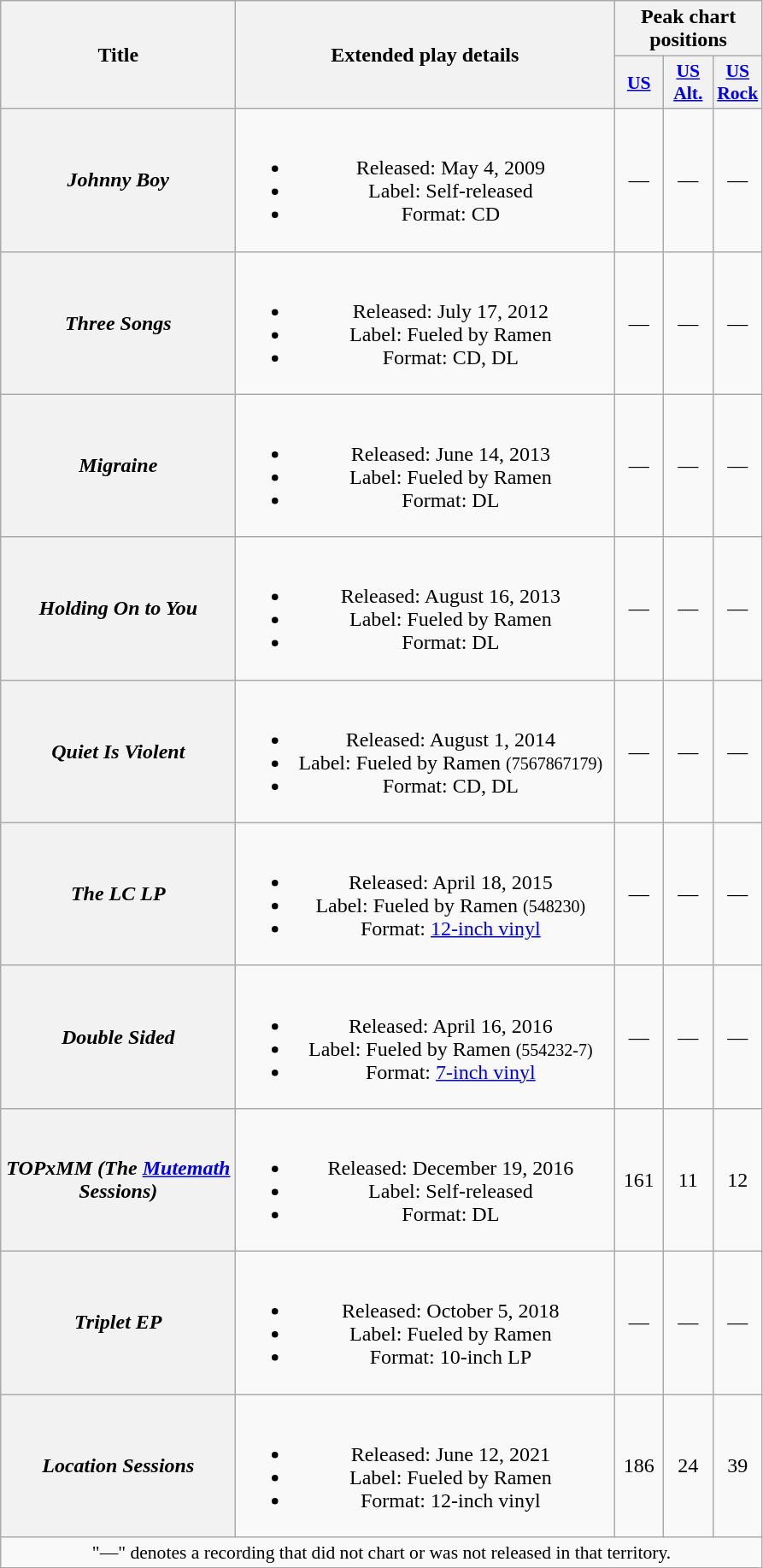<table class="wikitable plainrowheaders" style="text-align:center;">
<tr>
<th rowspan="2" scope="col" style="width:11em;">Title</th>
<th rowspan="2" scope="col" style="width:18em;">Extended play details</th>
<th colspan="3">Peak chart positions</th>
</tr>
<tr>
<th scope="col" style="width:2.2em; font-size:90%;"><a href='#'>US</a><br></th>
<th scope="col" style="width:2.2em; font-size:90%;"><a href='#'>US<br>Alt.</a><br></th>
<th scope="col" style="width:2.2em; font-size:90%;"><a href='#'>US<br>Rock</a><br></th>
</tr>
<tr>
<th scope="row"><em>Johnny Boy</em></th>
<td><br><ul><li>Released: May 4, 2009</li><li>Label: Self-released</li><li>Format: CD</li></ul></td>
<td>—</td>
<td>—</td>
<td>—</td>
</tr>
<tr>
<th scope="row"><em>Three Songs</em></th>
<td><br><ul><li>Released: July 17, 2012</li><li>Label: Fueled by Ramen</li><li>Format: CD, DL</li></ul></td>
<td>—</td>
<td>—</td>
<td>—</td>
</tr>
<tr>
<th scope="row"><em>Migraine</em></th>
<td><br><ul><li>Released: June 14, 2013</li><li>Label: Fueled by Ramen</li><li>Format: DL</li></ul></td>
<td>—</td>
<td>—</td>
<td>—</td>
</tr>
<tr>
<th scope="row"><em>Holding On to You</em></th>
<td><br><ul><li>Released: August 16, 2013</li><li>Label: Fueled by Ramen</li><li>Format: DL</li></ul></td>
<td>—</td>
<td>—</td>
<td>—</td>
</tr>
<tr>
<th scope="row"><em>Quiet Is Violent</em></th>
<td><br><ul><li>Released: August 1, 2014</li><li>Label: Fueled by Ramen <small>(7567867179)</small></li><li>Format: CD, DL</li></ul></td>
<td>—</td>
<td>—</td>
<td>—</td>
</tr>
<tr>
<th scope="row"><em>The LC LP</em></th>
<td><br><ul><li>Released: April 18, 2015</li><li>Label: Fueled by Ramen <small>(548230)</small></li><li>Format: <a href='#'>12-inch vinyl</a></li></ul></td>
<td>—</td>
<td>—</td>
<td>—</td>
</tr>
<tr>
<th scope="row"><em>Double Sided</em></th>
<td><br><ul><li>Released: April 16, 2016</li><li>Label: Fueled by Ramen <small>(554232-7)</small></li><li>Format: <a href='#'>7-inch vinyl</a></li></ul></td>
<td>—</td>
<td>—</td>
<td>—</td>
</tr>
<tr>
<th scope="row"><em>TOPxMM (The <a href='#'>Mutemath</a> Sessions)</em></th>
<td><br><ul><li>Released: December 19, 2016</li><li>Label: Self-released</li><li>Format: DL</li></ul></td>
<td>161</td>
<td>11</td>
<td>12</td>
</tr>
<tr>
<th scope="row"><em>Triplet EP</em></th>
<td><br><ul><li>Released: October 5, 2018</li><li>Label: Fueled by Ramen</li><li>Format: 10-inch LP</li></ul></td>
<td>—</td>
<td>—</td>
<td>—</td>
</tr>
<tr>
<th scope="row"><em>Location Sessions</em></th>
<td><br><ul><li>Released: June 12, 2021</li><li>Label: Fueled by Ramen</li><li>Format: 12-inch vinyl</li></ul></td>
<td>186</td>
<td>24</td>
<td>39</td>
</tr>
<tr>
<td colspan="10" style="font-size:90%">"—" denotes a recording that did not chart or was not released in that territory.</td>
</tr>
</table>
